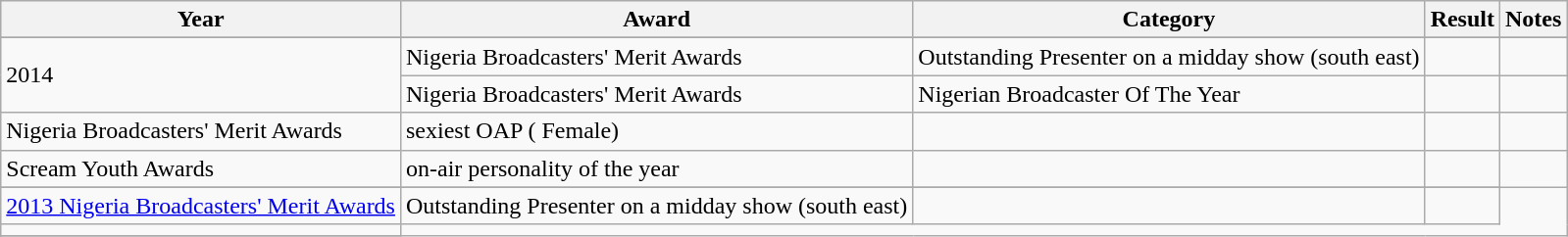<table class="wikitable plainrowheaders sortable">
<tr>
<th>Year</th>
<th>Award</th>
<th>Category</th>
<th>Result</th>
<th>Notes</th>
</tr>
<tr>
</tr>
<tr>
<td rowspan="2">2014</td>
<td>Nigeria Broadcasters' Merit Awards</td>
<td>Outstanding Presenter on a midday show (south east)</td>
<td></td>
<td></td>
</tr>
<tr rowspan="2"|2014>
<td>Nigeria Broadcasters' Merit Awards</td>
<td>Nigerian Broadcaster Of The Year</td>
<td></td>
<td></td>
</tr>
<tr rowspan="2"|2014>
<td>Nigeria Broadcasters' Merit Awards</td>
<td>sexiest OAP ( Female)</td>
<td></td>
<td></td>
</tr>
<tr rowspan="2"|2014>
<td>Scream Youth Awards</td>
<td>on-air personality of the year</td>
<td></td>
<td></td>
<td></td>
</tr>
<tr>
</tr>
<tr>
</tr>
<tr rowspan="2"|2013>
<td><a href='#'>2013 Nigeria Broadcasters' Merit Awards</a></td>
<td>Outstanding Presenter on a midday show (south east)</td>
<td></td>
<td></td>
</tr>
<tr>
<td></td>
</tr>
<tr>
</tr>
<tr>
</tr>
</table>
